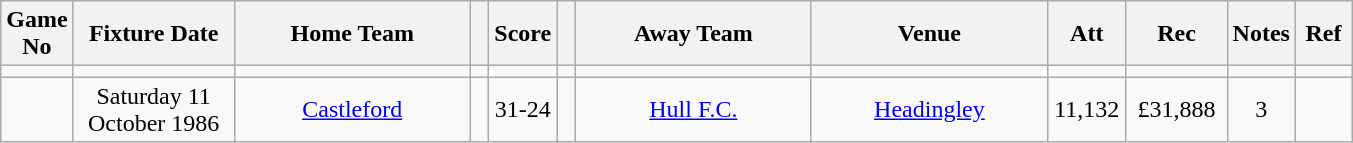<table class="wikitable" style="text-align:center;">
<tr>
<th width=20 abbr="No">Game No</th>
<th width=100 abbr="Date">Fixture Date</th>
<th width=150 abbr="Home Team">Home Team</th>
<th width=5 abbr="space"></th>
<th width=20 abbr="Score">Score</th>
<th width=5 abbr="space"></th>
<th width=150 abbr="Away Team">Away Team</th>
<th width=150 abbr="Venue">Venue</th>
<th width=45 abbr="Att">Att</th>
<th width=60 abbr="Rec">Rec</th>
<th width=20 abbr="Notes">Notes</th>
<th width=30 abbr="Ref">Ref</th>
</tr>
<tr>
<td></td>
<td></td>
<td></td>
<td></td>
<td></td>
<td></td>
<td></td>
<td></td>
<td></td>
<td></td>
<td></td>
</tr>
<tr>
<td></td>
<td>Saturday 11 October 1986</td>
<td><a href='#'>Castleford</a></td>
<td></td>
<td>31-24</td>
<td></td>
<td><a href='#'>Hull F.C.</a></td>
<td><a href='#'>Headingley</a></td>
<td>11,132</td>
<td>£31,888</td>
<td>3</td>
<td></td>
</tr>
</table>
